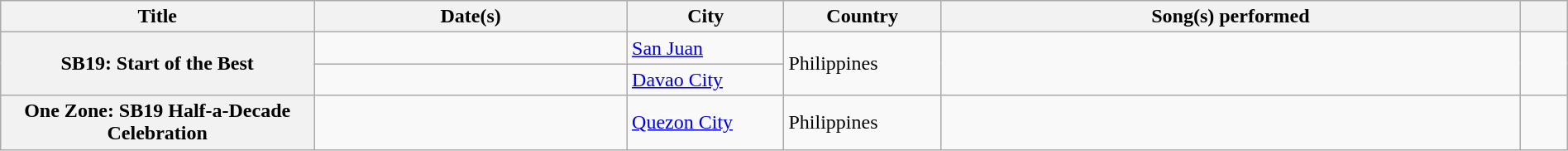<table class="wikitable sortable plainrowheaders" width=100%>
<tr>
<th scope="col" width=20%>Title</th>
<th scope="col" width=20%>Date(s)</th>
<th scope="col" width="10%">City</th>
<th scope="col" width="10%">Country</th>
<th scope="col" width="37%">Song(s) performed</th>
<th scope="col" width="3%" class="unsortable"></th>
</tr>
<tr>
<th scope="rowgroup" rowspan="2">SB19: Start of the Best</th>
<td></td>
<td><a href='#'>San Juan</a></td>
<td rowspan="2">Philippines</td>
<td rowspan="2"></td>
<td style="text-align:center;" rowspan="2"></td>
</tr>
<tr>
<td></td>
<td><a href='#'>Davao City</a></td>
</tr>
<tr>
<th scope="row">One Zone: SB19 Half-a-Decade Celebration</th>
<td></td>
<td><a href='#'>Quezon City</a></td>
<td>Philippines</td>
<td></td>
<td style="text-align:center;"></td>
</tr>
</table>
